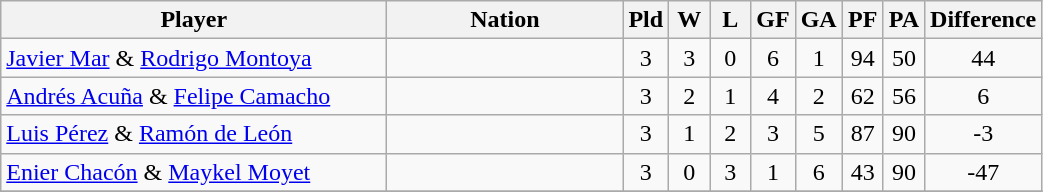<table class="wikitable" style="text-align:center">
<tr>
<th width="250">Player</th>
<th width="150">Nation</th>
<th width=20>Pld</th>
<th width=20>W</th>
<th width=20>L</th>
<th width=20>GF</th>
<th width=20>GA</th>
<th width=20>PF</th>
<th width=20>PA</th>
<th width=30>Difference</th>
</tr>
<tr>
<td align="left"><a href='#'>Javier Mar</a> & <a href='#'>Rodrigo Montoya</a></td>
<td align="left"></td>
<td>3</td>
<td>3</td>
<td>0</td>
<td>6</td>
<td>1</td>
<td>94</td>
<td>50</td>
<td>44</td>
</tr>
<tr>
<td align="left"><a href='#'>Andrés Acuña</a> & <a href='#'>Felipe Camacho</a></td>
<td align="left"></td>
<td>3</td>
<td>2</td>
<td>1</td>
<td>4</td>
<td>2</td>
<td>62</td>
<td>56</td>
<td>6</td>
</tr>
<tr>
<td align="left"><a href='#'>Luis Pérez</a> & <a href='#'>Ramón de León</a></td>
<td align="left"></td>
<td>3</td>
<td>1</td>
<td>2</td>
<td>3</td>
<td>5</td>
<td>87</td>
<td>90</td>
<td>-3</td>
</tr>
<tr>
<td align="left"><a href='#'>Enier Chacón</a> & <a href='#'>Maykel Moyet</a></td>
<td align="left"></td>
<td>3</td>
<td>0</td>
<td>3</td>
<td>1</td>
<td>6</td>
<td>43</td>
<td>90</td>
<td>-47</td>
</tr>
<tr>
</tr>
</table>
